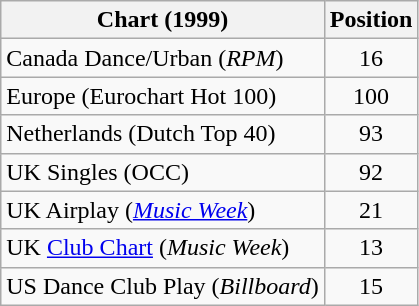<table class="wikitable sortable">
<tr>
<th>Chart (1999)</th>
<th>Position</th>
</tr>
<tr>
<td>Canada Dance/Urban (<em>RPM</em>)</td>
<td align="center">16</td>
</tr>
<tr>
<td>Europe (Eurochart Hot 100)</td>
<td align="center">100</td>
</tr>
<tr>
<td>Netherlands (Dutch Top 40)</td>
<td align="center">93</td>
</tr>
<tr>
<td>UK Singles (OCC)</td>
<td align="center">92</td>
</tr>
<tr>
<td>UK Airplay (<em><a href='#'>Music Week</a></em>)</td>
<td align="center">21</td>
</tr>
<tr>
<td>UK <a href='#'>Club Chart</a> (<em>Music Week</em>)</td>
<td align="center">13</td>
</tr>
<tr>
<td>US Dance Club Play (<em>Billboard</em>)</td>
<td align="center">15</td>
</tr>
</table>
